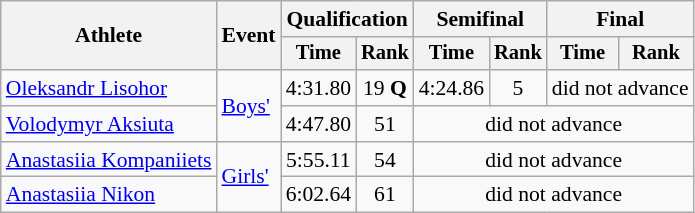<table class=wikitable style=font-size:90%;text-align:center>
<tr>
<th rowspan=2>Athlete</th>
<th rowspan=2>Event</th>
<th colspan=2>Qualification</th>
<th colspan=2>Semifinal</th>
<th colspan=2>Final</th>
</tr>
<tr style=font-size:95%>
<th>Time</th>
<th>Rank</th>
<th>Time</th>
<th>Rank</th>
<th>Time</th>
<th>Rank</th>
</tr>
<tr>
<td align=left><a href='#'>Oleksandr Lisohor</a></td>
<td align=left rowspan=2><a href='#'>Boys'</a></td>
<td>4:31.80</td>
<td>19 <strong>Q</strong></td>
<td>4:24.86</td>
<td>5</td>
<td colspan=2>did not advance</td>
</tr>
<tr>
<td align=left><a href='#'>Volodymyr Aksiuta</a></td>
<td>4:47.80</td>
<td>51</td>
<td colspan=4>did not advance</td>
</tr>
<tr>
<td align=left><a href='#'>Anastasiia Kompaniiets</a></td>
<td align=left rowspan=2><a href='#'>Girls'</a></td>
<td>5:55.11</td>
<td>54</td>
<td colspan=4>did not advance</td>
</tr>
<tr>
<td align=left><a href='#'>Anastasiia Nikon</a></td>
<td>6:02.64</td>
<td>61</td>
<td colspan=4>did not advance</td>
</tr>
</table>
